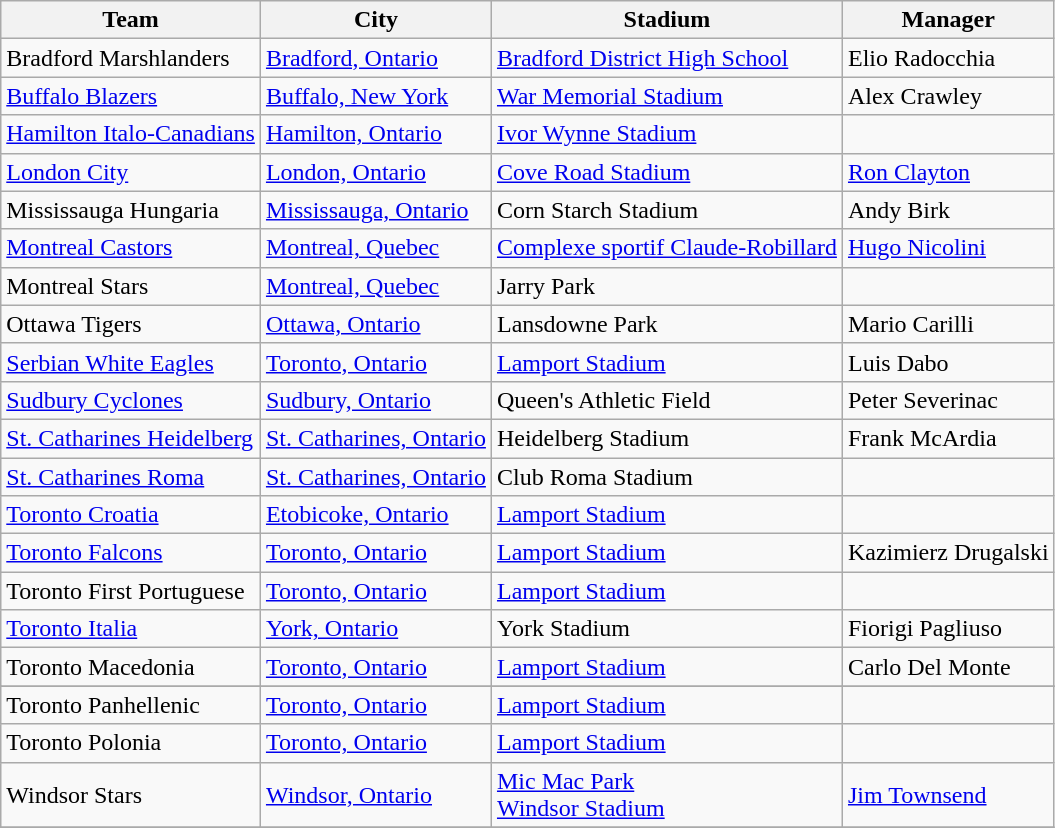<table class="wikitable sortable">
<tr>
<th>Team</th>
<th>City</th>
<th>Stadium</th>
<th>Manager</th>
</tr>
<tr>
<td>Bradford Marshlanders</td>
<td><a href='#'>Bradford, Ontario</a></td>
<td><a href='#'>Bradford District High School</a></td>
<td>Elio Radocchia</td>
</tr>
<tr>
<td><a href='#'>Buffalo Blazers</a></td>
<td><a href='#'>Buffalo, New York</a></td>
<td><a href='#'>War Memorial Stadium</a></td>
<td>Alex Crawley</td>
</tr>
<tr>
<td><a href='#'>Hamilton Italo-Canadians</a></td>
<td><a href='#'>Hamilton, Ontario</a></td>
<td><a href='#'>Ivor Wynne Stadium</a></td>
<td></td>
</tr>
<tr>
<td><a href='#'>London City</a></td>
<td><a href='#'>London, Ontario</a></td>
<td><a href='#'>Cove Road Stadium</a></td>
<td><a href='#'>Ron Clayton</a></td>
</tr>
<tr>
<td>Mississauga Hungaria</td>
<td><a href='#'>Mississauga, Ontario</a></td>
<td>Corn Starch Stadium</td>
<td>Andy Birk</td>
</tr>
<tr>
<td><a href='#'>Montreal Castors</a></td>
<td><a href='#'>Montreal, Quebec</a></td>
<td><a href='#'>Complexe sportif Claude-Robillard</a></td>
<td><a href='#'>Hugo Nicolini</a></td>
</tr>
<tr>
<td>Montreal Stars</td>
<td><a href='#'>Montreal, Quebec</a></td>
<td>Jarry Park</td>
<td></td>
</tr>
<tr>
<td>Ottawa Tigers</td>
<td><a href='#'>Ottawa, Ontario</a></td>
<td>Lansdowne Park</td>
<td>Mario Carilli</td>
</tr>
<tr>
<td><a href='#'>Serbian White Eagles</a></td>
<td><a href='#'>Toronto, Ontario</a></td>
<td><a href='#'>Lamport Stadium</a></td>
<td>Luis Dabo</td>
</tr>
<tr>
<td><a href='#'>Sudbury Cyclones</a></td>
<td><a href='#'>Sudbury, Ontario</a></td>
<td>Queen's Athletic Field</td>
<td>Peter Severinac</td>
</tr>
<tr>
<td><a href='#'>St. Catharines Heidelberg</a></td>
<td><a href='#'>St. Catharines, Ontario</a></td>
<td>Heidelberg Stadium</td>
<td>Frank McArdia</td>
</tr>
<tr>
<td><a href='#'>St. Catharines Roma</a></td>
<td><a href='#'>St. Catharines, Ontario</a></td>
<td>Club Roma Stadium</td>
<td></td>
</tr>
<tr>
<td><a href='#'>Toronto Croatia</a></td>
<td><a href='#'>Etobicoke, Ontario</a></td>
<td><a href='#'>Lamport Stadium</a></td>
<td></td>
</tr>
<tr>
<td><a href='#'>Toronto Falcons</a></td>
<td><a href='#'>Toronto, Ontario</a></td>
<td><a href='#'>Lamport Stadium</a></td>
<td>Kazimierz Drugalski</td>
</tr>
<tr>
<td>Toronto First Portuguese</td>
<td><a href='#'>Toronto, Ontario</a></td>
<td><a href='#'>Lamport Stadium</a></td>
<td></td>
</tr>
<tr>
<td><a href='#'>Toronto Italia</a></td>
<td><a href='#'>York, Ontario</a></td>
<td>York Stadium</td>
<td>Fiorigi Pagliuso</td>
</tr>
<tr>
<td>Toronto Macedonia</td>
<td><a href='#'>Toronto, Ontario</a></td>
<td><a href='#'>Lamport Stadium</a></td>
<td>Carlo Del Monte</td>
</tr>
<tr>
</tr>
<tr>
<td>Toronto Panhellenic</td>
<td><a href='#'>Toronto, Ontario</a></td>
<td><a href='#'>Lamport Stadium</a></td>
<td></td>
</tr>
<tr>
<td>Toronto Polonia</td>
<td><a href='#'>Toronto, Ontario</a></td>
<td><a href='#'>Lamport Stadium</a></td>
<td></td>
</tr>
<tr>
<td>Windsor Stars</td>
<td><a href='#'>Windsor, Ontario</a></td>
<td><a href='#'>Mic Mac Park</a><br><a href='#'>Windsor Stadium</a></td>
<td><a href='#'>Jim Townsend</a></td>
</tr>
<tr>
</tr>
</table>
